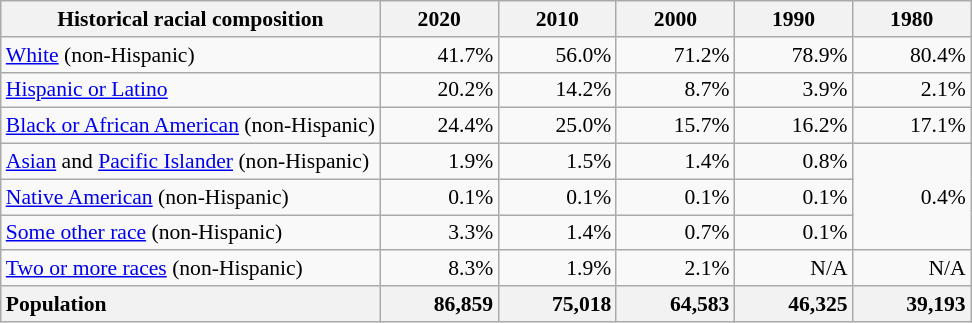<table class="wikitable" style="font-size: 90%; text-align: right;">
<tr>
<th>Historical racial composition</th>
<th style="width: 5em;">2020</th>
<th style="width: 5em;">2010</th>
<th style="width: 5em;">2000</th>
<th style="width: 5em;">1990</th>
<th style="width: 5em;">1980</th>
</tr>
<tr>
<td style="text-align:left"><a href='#'>White</a> (non-Hispanic)</td>
<td>41.7%</td>
<td>56.0%</td>
<td>71.2%</td>
<td>78.9%</td>
<td>80.4%</td>
</tr>
<tr>
<td style="text-align:left"><a href='#'>Hispanic or Latino</a></td>
<td>20.2%</td>
<td>14.2%</td>
<td>8.7%</td>
<td>3.9%</td>
<td>2.1%</td>
</tr>
<tr>
<td style="text-align:left"><a href='#'>Black or African American</a> (non-Hispanic)</td>
<td>24.4%</td>
<td>25.0%</td>
<td>15.7%</td>
<td>16.2%</td>
<td>17.1%</td>
</tr>
<tr>
<td style="text-align:left"><a href='#'>Asian</a> and <a href='#'>Pacific Islander</a> (non-Hispanic)</td>
<td>1.9%</td>
<td>1.5%</td>
<td>1.4%</td>
<td>0.8%</td>
<td rowspan="3">0.4%</td>
</tr>
<tr>
<td style="text-align:left"><a href='#'>Native American</a> (non-Hispanic)</td>
<td>0.1%</td>
<td>0.1%</td>
<td>0.1%</td>
<td>0.1%</td>
</tr>
<tr>
<td style="text-align:left"><a href='#'>Some other race</a> (non-Hispanic)</td>
<td>3.3%</td>
<td>1.4%</td>
<td>0.7%</td>
<td>0.1%</td>
</tr>
<tr>
<td style="text-align:left"><a href='#'>Two or more races</a> (non-Hispanic)</td>
<td>8.3%</td>
<td>1.9%</td>
<td>2.1%</td>
<td>N/A</td>
<td>N/A</td>
</tr>
<tr>
<th style="text-align:left">Population</th>
<th style="text-align:right">86,859</th>
<th style="text-align:right">75,018</th>
<th style="text-align:right">64,583</th>
<th style="text-align:right">46,325</th>
<th style="text-align:right">39,193</th>
</tr>
</table>
